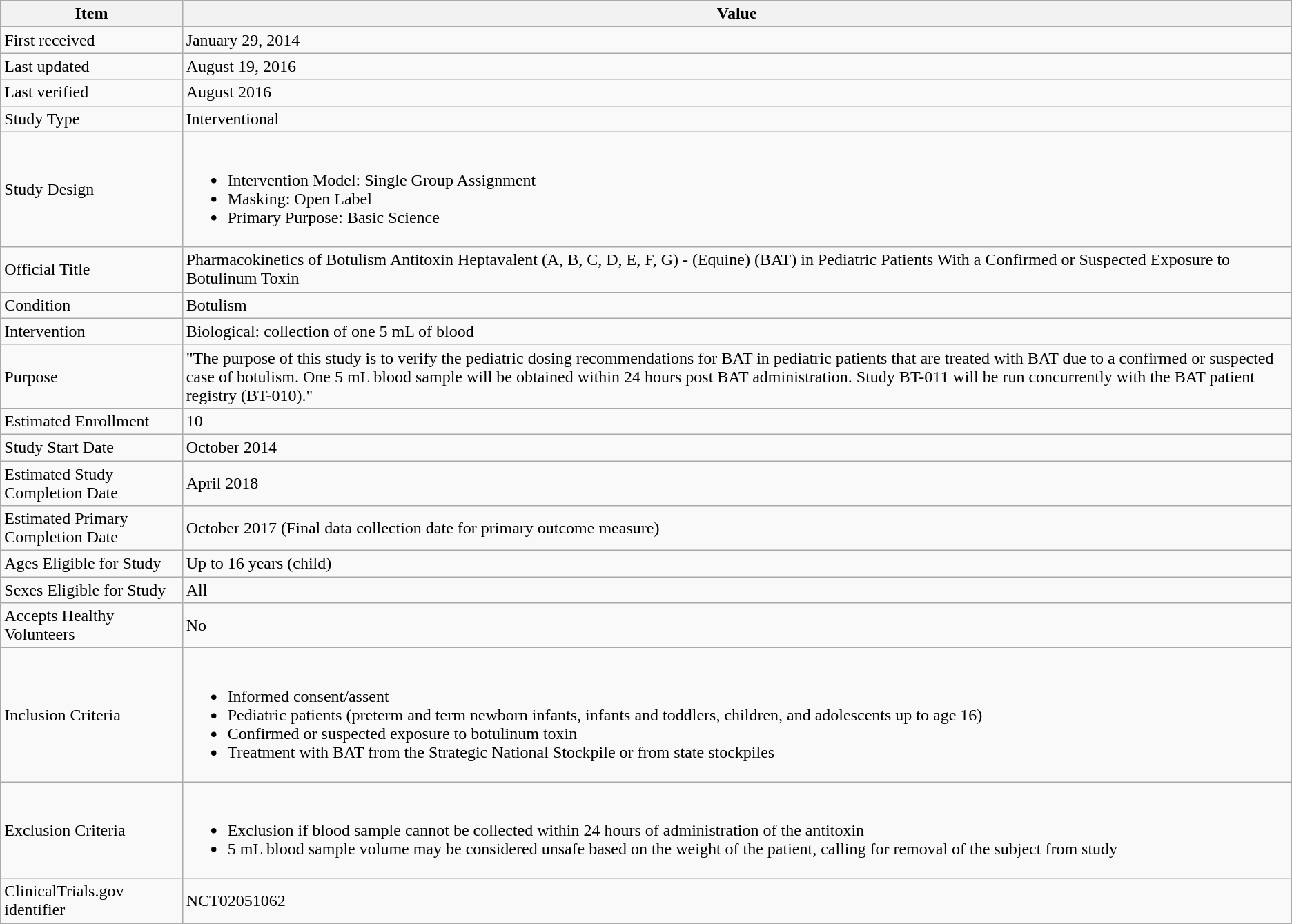<table class="wikitable">
<tr>
<th>Item</th>
<th>Value</th>
</tr>
<tr>
<td>First received</td>
<td>January 29, 2014</td>
</tr>
<tr>
<td>Last updated</td>
<td>August 19, 2016</td>
</tr>
<tr>
<td>Last verified</td>
<td>August 2016</td>
</tr>
<tr>
<td>Study Type</td>
<td>Interventional</td>
</tr>
<tr>
<td>Study Design</td>
<td><br><ul><li>Intervention Model: Single Group Assignment</li><li>Masking: Open Label</li><li>Primary Purpose: Basic Science</li></ul></td>
</tr>
<tr>
<td>Official Title</td>
<td>Pharmacokinetics of Botulism Antitoxin Heptavalent (A, B, C, D, E, F, G) - (Equine) (BAT) in Pediatric Patients With a Confirmed or Suspected Exposure to Botulinum Toxin</td>
</tr>
<tr>
<td>Condition</td>
<td>Botulism</td>
</tr>
<tr>
<td>Intervention</td>
<td>Biological: collection of one 5 mL of blood</td>
</tr>
<tr>
<td>Purpose</td>
<td>"The purpose of this study is to verify the pediatric dosing recommendations for BAT in pediatric patients that are treated with BAT due to a confirmed or suspected case of botulism. One 5 mL blood sample will be obtained within 24 hours post BAT administration. Study BT-011 will be run concurrently with the BAT patient registry (BT-010)."</td>
</tr>
<tr>
<td>Estimated Enrollment</td>
<td>10</td>
</tr>
<tr>
<td>Study Start Date</td>
<td>October 2014</td>
</tr>
<tr>
<td>Estimated Study Completion Date</td>
<td>April 2018</td>
</tr>
<tr>
<td>Estimated Primary Completion Date</td>
<td>October 2017 (Final data collection date for primary outcome measure)</td>
</tr>
<tr>
<td>Ages Eligible for Study</td>
<td>Up to 16 years (child)</td>
</tr>
<tr>
<td>Sexes Eligible for Study</td>
<td>All</td>
</tr>
<tr>
<td>Accepts Healthy Volunteers</td>
<td>No</td>
</tr>
<tr>
<td>Inclusion Criteria</td>
<td><br><ul><li>Informed consent/assent</li><li>Pediatric patients (preterm and term newborn infants, infants and toddlers, children, and adolescents up to age 16)</li><li>Confirmed or suspected exposure to botulinum toxin</li><li>Treatment with BAT from the Strategic National Stockpile or from state stockpiles</li></ul></td>
</tr>
<tr>
<td>Exclusion Criteria</td>
<td><br><ul><li>Exclusion if blood sample cannot be collected within 24 hours of administration of the antitoxin</li><li>5 mL blood sample volume may be considered unsafe based on the weight of the patient, calling for removal of the subject from study</li></ul></td>
</tr>
<tr>
<td>ClinicalTrials.gov identifier</td>
<td>NCT02051062</td>
</tr>
</table>
